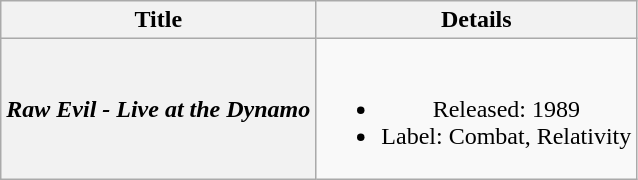<table class="wikitable plainrowheaders" style="text-align: center;">
<tr>
<th scope="col">Title</th>
<th scope="col">Details</th>
</tr>
<tr>
<th scope="row"><em>Raw Evil - Live at the Dynamo</em></th>
<td><br><ul><li>Released: 1989</li><li>Label: Combat, Relativity</li></ul></td>
</tr>
</table>
